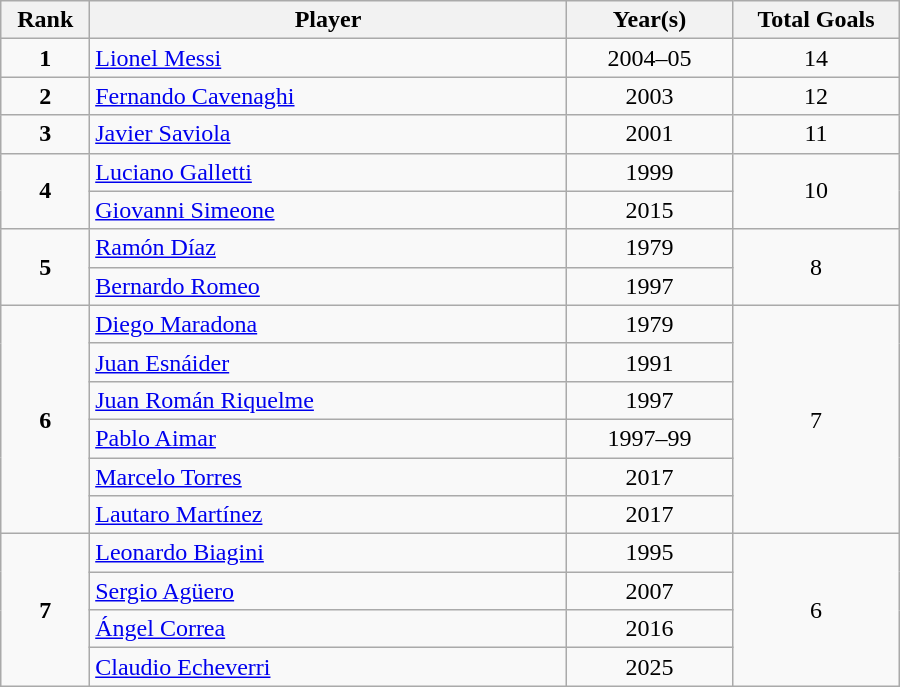<table class="wikitable sortable" style="text-align:center" width="600px">
<tr>
<th width=50px>Rank</th>
<th width=300px>Player</th>
<th width=100px>Year(s)</th>
<th width=100px>Total Goals</th>
</tr>
<tr>
<td><strong>1</strong></td>
<td align=left><a href='#'>Lionel Messi</a></td>
<td>2004–05</td>
<td>14</td>
</tr>
<tr>
<td><strong>2</strong></td>
<td align=left><a href='#'>Fernando Cavenaghi</a></td>
<td>2003</td>
<td>12</td>
</tr>
<tr>
<td><strong>3</strong></td>
<td align=left><a href='#'>Javier Saviola</a></td>
<td>2001</td>
<td>11</td>
</tr>
<tr>
<td rowspan=2><strong>4</strong></td>
<td align=left><a href='#'>Luciano Galletti</a></td>
<td>1999</td>
<td rowspan=2>10</td>
</tr>
<tr>
<td align=left><a href='#'>Giovanni Simeone</a></td>
<td>2015</td>
</tr>
<tr>
<td rowspan=2><strong>5</strong></td>
<td align=left><a href='#'>Ramón Díaz</a></td>
<td>1979</td>
<td rowspan=2>8</td>
</tr>
<tr>
<td align=left><a href='#'>Bernardo Romeo</a></td>
<td>1997</td>
</tr>
<tr>
<td rowspan=6><strong>6</strong></td>
<td align=left><a href='#'>Diego Maradona</a></td>
<td>1979</td>
<td rowspan=6>7</td>
</tr>
<tr>
<td align=left><a href='#'>Juan Esnáider</a></td>
<td>1991</td>
</tr>
<tr>
<td align=left><a href='#'>Juan Román Riquelme</a></td>
<td>1997</td>
</tr>
<tr>
<td align=left><a href='#'>Pablo Aimar</a></td>
<td>1997–99</td>
</tr>
<tr>
<td align=left><a href='#'>Marcelo Torres</a></td>
<td>2017</td>
</tr>
<tr>
<td align=left><a href='#'>Lautaro Martínez</a></td>
<td>2017</td>
</tr>
<tr>
<td rowspan=4><strong>7</strong></td>
<td align=left><a href='#'>Leonardo Biagini</a></td>
<td>1995</td>
<td rowspan=4>6</td>
</tr>
<tr>
<td align=left><a href='#'>Sergio Agüero</a></td>
<td>2007</td>
</tr>
<tr>
<td align=left><a href='#'>Ángel Correa</a></td>
<td>2016</td>
</tr>
<tr>
<td align=left><a href='#'>Claudio Echeverri</a></td>
<td>2025</td>
</tr>
</table>
